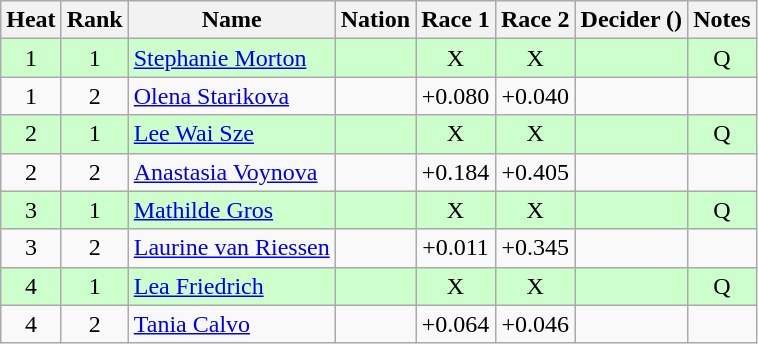<table class="wikitable sortable" style="text-align:center">
<tr>
<th>Heat</th>
<th>Rank</th>
<th>Name</th>
<th>Nation</th>
<th>Race 1</th>
<th>Race 2</th>
<th>Decider ()</th>
<th>Notes</th>
</tr>
<tr bgcolor=ccffcc>
<td>1</td>
<td>1</td>
<td align=left><a href='#'>Stephanie Morton</a></td>
<td align=left></td>
<td>X</td>
<td>X</td>
<td></td>
<td>Q</td>
</tr>
<tr>
<td>1</td>
<td>2</td>
<td align=left><a href='#'>Olena Starikova</a></td>
<td align=left></td>
<td>+0.080</td>
<td>+0.040</td>
<td></td>
<td></td>
</tr>
<tr bgcolor=ccffcc>
<td>2</td>
<td>1</td>
<td align=left><a href='#'>Lee Wai Sze</a></td>
<td align=left></td>
<td>X</td>
<td>X</td>
<td></td>
<td>Q</td>
</tr>
<tr>
<td>2</td>
<td>2</td>
<td align=left><a href='#'>Anastasia Voynova</a></td>
<td align=left></td>
<td>+0.184</td>
<td>+0.405</td>
<td></td>
<td></td>
</tr>
<tr bgcolor=ccffcc>
<td>3</td>
<td>1</td>
<td align=left><a href='#'>Mathilde Gros</a></td>
<td align=left></td>
<td>X</td>
<td>X</td>
<td></td>
<td>Q</td>
</tr>
<tr>
<td>3</td>
<td>2</td>
<td align=left><a href='#'>Laurine van Riessen</a></td>
<td align=left></td>
<td>+0.011</td>
<td>+0.345</td>
<td></td>
<td></td>
</tr>
<tr bgcolor=ccffcc>
<td>4</td>
<td>1</td>
<td align=left><a href='#'>Lea Friedrich</a></td>
<td align=left></td>
<td>X</td>
<td>X</td>
<td></td>
<td>Q</td>
</tr>
<tr>
<td>4</td>
<td>2</td>
<td align=left><a href='#'>Tania Calvo</a></td>
<td align=left></td>
<td>+0.064</td>
<td>+0.046</td>
<td></td>
<td></td>
</tr>
</table>
